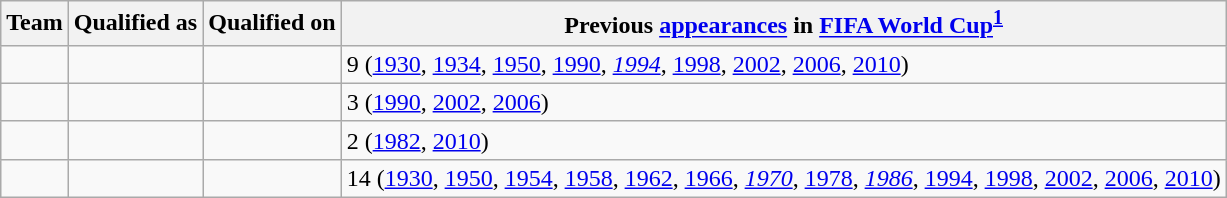<table class="wikitable sortable">
<tr>
<th>Team</th>
<th>Qualified as</th>
<th>Qualified on</th>
<th data-sort-type="number">Previous <a href='#'>appearances</a> in <a href='#'>FIFA World Cup</a><sup><a href='#'>1</a></sup></th>
</tr>
<tr>
<td></td>
<td></td>
<td></td>
<td>9 (<a href='#'>1930</a>, <a href='#'>1934</a>, <a href='#'>1950</a>, <a href='#'>1990</a>, <em><a href='#'>1994</a></em>, <a href='#'>1998</a>, <a href='#'>2002</a>, <a href='#'>2006</a>, <a href='#'>2010</a>)</td>
</tr>
<tr>
<td></td>
<td></td>
<td></td>
<td>3 (<a href='#'>1990</a>, <a href='#'>2002</a>, <a href='#'>2006</a>)</td>
</tr>
<tr>
<td></td>
<td></td>
<td></td>
<td>2 (<a href='#'>1982</a>, <a href='#'>2010</a>)</td>
</tr>
<tr>
<td></td>
<td></td>
<td></td>
<td>14 (<a href='#'>1930</a>, <a href='#'>1950</a>, <a href='#'>1954</a>, <a href='#'>1958</a>, <a href='#'>1962</a>, <a href='#'>1966</a>, <em><a href='#'>1970</a></em>, <a href='#'>1978</a>, <em><a href='#'>1986</a></em>, <a href='#'>1994</a>, <a href='#'>1998</a>, <a href='#'>2002</a>, <a href='#'>2006</a>, <a href='#'>2010</a>)</td>
</tr>
</table>
